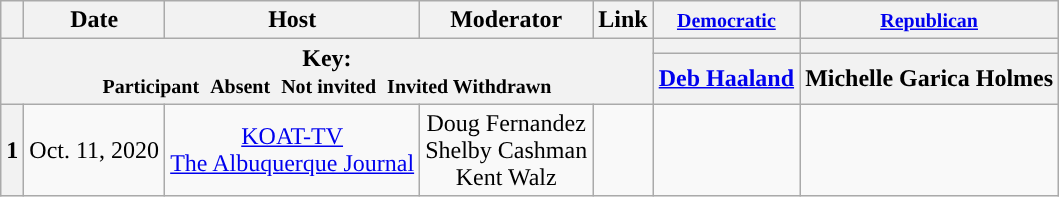<table class="wikitable" style="text-align:center;">
<tr>
<th scope="col"></th>
<th scope="col">Date</th>
<th scope="col">Host</th>
<th scope="col">Moderator</th>
<th scope="col">Link</th>
<th scope="col"><small><a href='#'>Democratic</a></small></th>
<th scope="col"><small><a href='#'>Republican</a></small></th>
</tr>
<tr>
<th colspan="5" rowspan="2">Key:<br> <small>Participant </small>  <small>Absent </small>  <small>Not invited </small>  <small>Invited  Withdrawn</small></th>
<th scope="col" style="background:"></th>
<th scope="col" style="background:"></th>
</tr>
<tr>
<th scope="col"><a href='#'>Deb Haaland</a></th>
<th scope="col">Michelle Garica Holmes</th>
</tr>
<tr>
<th>1</th>
<td style="white-space:nowrap;">Oct. 11, 2020</td>
<td style="white-space:nowrap;"><a href='#'>KOAT-TV</a><br><a href='#'>The Albuquerque Journal</a></td>
<td style="white-space:nowrap;">Doug Fernandez<br>Shelby Cashman<br>Kent Walz</td>
<td style="white-space:nowrap;"></td>
<td></td>
<td></td>
</tr>
</table>
